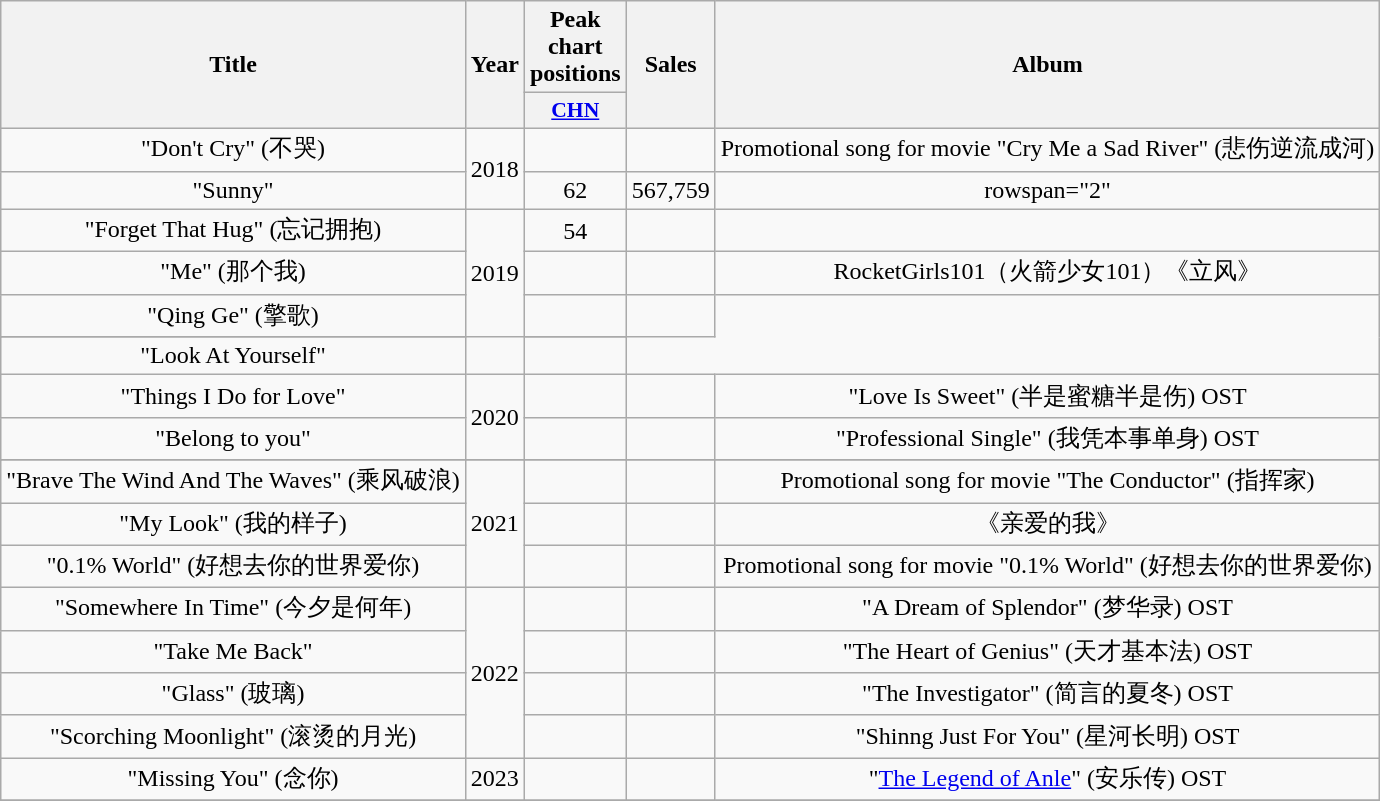<table class="wikitable plainrowheaders" style="text-align:center;" border="1">
<tr>
<th scope="col" rowspan="2">Title</th>
<th scope="col" rowspan="2">Year</th>
<th scope="col" colspan="1">Peak chart <br> positions</th>
<th scope="col" rowspan="2">Sales</th>
<th scope="col" rowspan="2">Album</th>
</tr>
<tr>
<th scope="col" style="width:3.5em;font-size:90%;"><a href='#'>CHN</a></th>
</tr>
<tr>
<td>"Don't Cry" (不哭)</td>
<td rowspan="2">2018</td>
<td></td>
<td></td>
<td>Promotional song for movie "Cry Me a Sad River" (悲伤逆流成河)</td>
</tr>
<tr>
<td scope="row">"Sunny"</td>
<td>62</td>
<td>567,759</td>
<td>rowspan="2" </td>
</tr>
<tr>
<td scope="row">"Forget That Hug" (忘记拥抱)</td>
<td rowspan="4">2019</td>
<td>54</td>
<td></td>
</tr>
<tr>
<td scope="row">"Me" (那个我)</td>
<td></td>
<td></td>
<td>RocketGirls101（火箭少女101）《立风》</td>
</tr>
<tr>
<td>"Qing Ge" (擎歌)</td>
<td></td>
<td></td>
</tr>
<tr>
</tr>
<tr>
<td>"Look At Yourself"</td>
<td></td>
<td></td>
</tr>
<tr>
<td>"Things I Do for Love"</td>
<td rowspan="2">2020</td>
<td></td>
<td></td>
<td>"Love Is Sweet" (半是蜜糖半是伤) OST</td>
</tr>
<tr>
<td>"Belong to you"</td>
<td></td>
<td></td>
<td>"Professional Single" (我凭本事单身) OST</td>
</tr>
<tr>
</tr>
<tr>
<td>"Brave The Wind And The Waves" (乘风破浪)</td>
<td rowspan="3">2021</td>
<td></td>
<td></td>
<td>Promotional song for movie "The Conductor" (指挥家)</td>
</tr>
<tr>
<td>"My Look" (我的样子)</td>
<td></td>
<td></td>
<td>《亲爱的我》</td>
</tr>
<tr>
<td>"0.1% World" (好想去你的世界爱你)</td>
<td></td>
<td></td>
<td>Promotional song for movie "0.1% World" (好想去你的世界爱你)</td>
</tr>
<tr>
<td>"Somewhere In Time" (今夕是何年)</td>
<td rowspan="4">2022</td>
<td></td>
<td></td>
<td>"A Dream of Splendor" (梦华录) OST</td>
</tr>
<tr>
<td>"Take Me Back"</td>
<td></td>
<td></td>
<td>"The Heart of Genius" (天才基本法) OST</td>
</tr>
<tr>
<td>"Glass" (玻璃)</td>
<td></td>
<td></td>
<td>"The Investigator" (简言的夏冬) OST</td>
</tr>
<tr>
<td>"Scorching Moonlight" (滚烫的月光)</td>
<td></td>
<td></td>
<td>"Shinng Just For You" (星河长明) OST</td>
</tr>
<tr>
<td>"Missing You" (念你)</td>
<td>2023</td>
<td></td>
<td></td>
<td>"<a href='#'>The Legend of Anle</a>" (安乐传) OST</td>
</tr>
<tr>
</tr>
</table>
